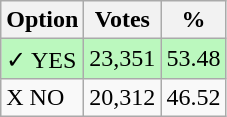<table class="wikitable">
<tr>
<th>Option</th>
<th>Votes</th>
<th>%</th>
</tr>
<tr>
<td style=background:#bbf8be>✓ YES</td>
<td style=background:#bbf8be>23,351</td>
<td style=background:#bbf8be>53.48</td>
</tr>
<tr>
<td>X NO</td>
<td>20,312</td>
<td>46.52</td>
</tr>
</table>
